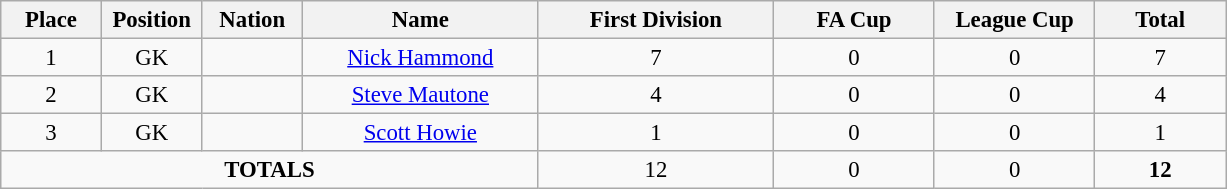<table class="wikitable" style="font-size: 95%; text-align: center;">
<tr>
<th width=60>Place</th>
<th width=60>Position</th>
<th width=60>Nation</th>
<th width=150>Name</th>
<th width=150>First Division</th>
<th width=100>FA Cup</th>
<th width=100>League Cup</th>
<th width=80><strong>Total</strong></th>
</tr>
<tr>
<td>1</td>
<td>GK</td>
<td></td>
<td><a href='#'>Nick Hammond</a></td>
<td>7</td>
<td>0</td>
<td>0</td>
<td>7</td>
</tr>
<tr>
<td>2</td>
<td>GK</td>
<td></td>
<td><a href='#'>Steve Mautone</a></td>
<td>4</td>
<td>0</td>
<td>0</td>
<td>4</td>
</tr>
<tr>
<td>3</td>
<td>GK</td>
<td></td>
<td><a href='#'>Scott Howie</a></td>
<td>1</td>
<td>0</td>
<td>0</td>
<td>1</td>
</tr>
<tr>
<td colspan="4"><strong>TOTALS</strong></td>
<td>12</td>
<td>0</td>
<td>0</td>
<td><strong>12</strong></td>
</tr>
</table>
